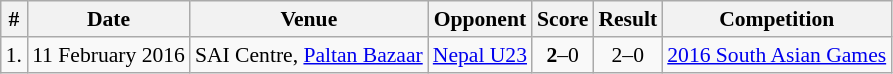<table class="wikitable" style="font-size:90%">
<tr>
<th>#</th>
<th>Date</th>
<th>Venue</th>
<th>Opponent</th>
<th>Score</th>
<th>Result</th>
<th>Competition</th>
</tr>
<tr>
<td>1.</td>
<td>11 February 2016</td>
<td>SAI Centre, <a href='#'>Paltan Bazaar</a></td>
<td> <a href='#'>Nepal U23</a></td>
<td style="text-align:center;"><strong>2</strong>–0</td>
<td style="text-align:center;">2–0</td>
<td><a href='#'>2016 South Asian Games</a></td>
</tr>
</table>
